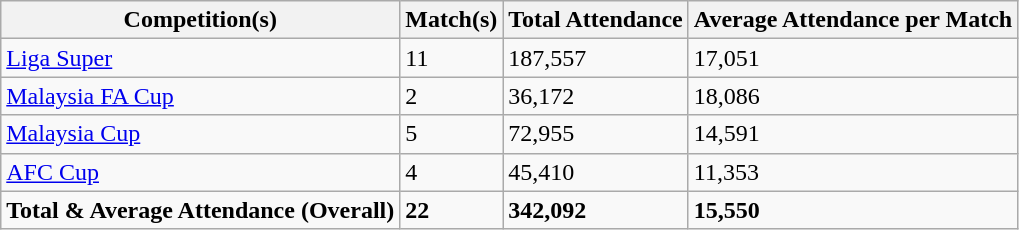<table class="wikitable">
<tr>
<th>Competition(s)</th>
<th>Match(s)</th>
<th>Total Attendance</th>
<th>Average Attendance per Match</th>
</tr>
<tr>
<td><a href='#'>Liga Super</a></td>
<td>11</td>
<td>187,557</td>
<td>17,051</td>
</tr>
<tr>
<td><a href='#'>Malaysia FA Cup</a></td>
<td>2</td>
<td>36,172</td>
<td>18,086</td>
</tr>
<tr>
<td><a href='#'>Malaysia Cup</a></td>
<td>5</td>
<td>72,955</td>
<td>14,591</td>
</tr>
<tr>
<td><a href='#'>AFC Cup</a></td>
<td>4</td>
<td>45,410</td>
<td>11,353</td>
</tr>
<tr>
<td><strong>Total & Average Attendance (Overall)</strong></td>
<td><strong>22</strong></td>
<td><strong>342,092</strong></td>
<td><strong>15,550</strong></td>
</tr>
</table>
